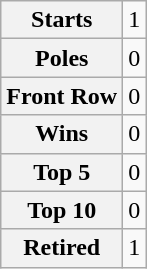<table class="wikitable" style="text-align:center">
<tr>
<th>Starts</th>
<td>1</td>
</tr>
<tr>
<th>Poles</th>
<td>0</td>
</tr>
<tr>
<th>Front Row</th>
<td>0</td>
</tr>
<tr>
<th>Wins</th>
<td>0</td>
</tr>
<tr>
<th>Top 5</th>
<td>0</td>
</tr>
<tr>
<th>Top 10</th>
<td>0</td>
</tr>
<tr>
<th>Retired</th>
<td>1</td>
</tr>
</table>
